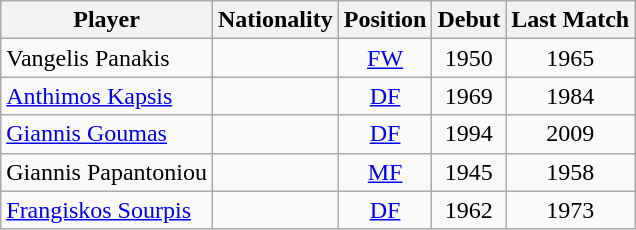<table class="wikitable" style="text-align:center;margin-left:1em">
<tr>
<th>Player</th>
<th>Nationality</th>
<th>Position</th>
<th>Debut</th>
<th>Last Match</th>
</tr>
<tr>
<td style="text-align:left;">Vangelis Panakis</td>
<td></td>
<td><a href='#'>FW</a></td>
<td>1950</td>
<td>1965</td>
</tr>
<tr>
<td style="text-align:left;"><a href='#'>Anthimos Kapsis</a></td>
<td></td>
<td><a href='#'>DF</a></td>
<td>1969</td>
<td>1984</td>
</tr>
<tr>
<td style="text-align:left;"><a href='#'>Giannis Goumas</a></td>
<td></td>
<td><a href='#'>DF</a></td>
<td>1994</td>
<td>2009</td>
</tr>
<tr>
<td style="text-align:left;">Giannis Papantoniou</td>
<td></td>
<td><a href='#'>MF</a></td>
<td>1945</td>
<td>1958</td>
</tr>
<tr>
<td style="text-align:left;"><a href='#'>Frangiskos Sourpis</a></td>
<td></td>
<td><a href='#'>DF</a></td>
<td>1962</td>
<td>1973</td>
</tr>
</table>
